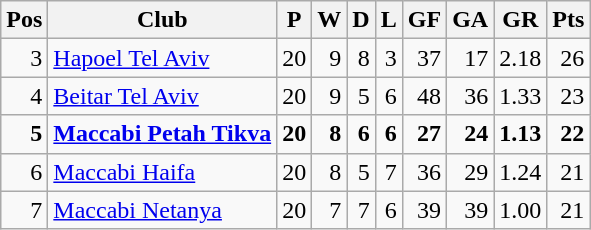<table class="wikitable" style="text-align:right">
<tr>
<th>Pos</th>
<th>Club</th>
<th>P</th>
<th>W</th>
<th>D</th>
<th>L</th>
<th>GF</th>
<th>GA</th>
<th>GR</th>
<th>Pts</th>
</tr>
<tr>
<td>3</td>
<td align=left><a href='#'>Hapoel Tel Aviv</a></td>
<td>20</td>
<td>9</td>
<td>8</td>
<td>3</td>
<td>37</td>
<td>17</td>
<td>2.18</td>
<td>26</td>
</tr>
<tr>
<td>4</td>
<td align=left><a href='#'>Beitar Tel Aviv</a></td>
<td>20</td>
<td>9</td>
<td>5</td>
<td>6</td>
<td>48</td>
<td>36</td>
<td>1.33</td>
<td>23</td>
</tr>
<tr>
<td><strong>5</strong></td>
<td align=left><strong><a href='#'>Maccabi Petah Tikva</a></strong></td>
<td><strong>20</strong></td>
<td><strong>8</strong></td>
<td><strong>6</strong></td>
<td><strong>6</strong></td>
<td><strong>27</strong></td>
<td><strong>24</strong></td>
<td><strong>1.13</strong></td>
<td><strong>22</strong></td>
</tr>
<tr>
<td>6</td>
<td align=left><a href='#'>Maccabi Haifa</a></td>
<td>20</td>
<td>8</td>
<td>5</td>
<td>7</td>
<td>36</td>
<td>29</td>
<td>1.24</td>
<td>21</td>
</tr>
<tr>
<td>7</td>
<td align=left><a href='#'>Maccabi Netanya</a></td>
<td>20</td>
<td>7</td>
<td>7</td>
<td>6</td>
<td>39</td>
<td>39</td>
<td>1.00</td>
<td>21</td>
</tr>
</table>
